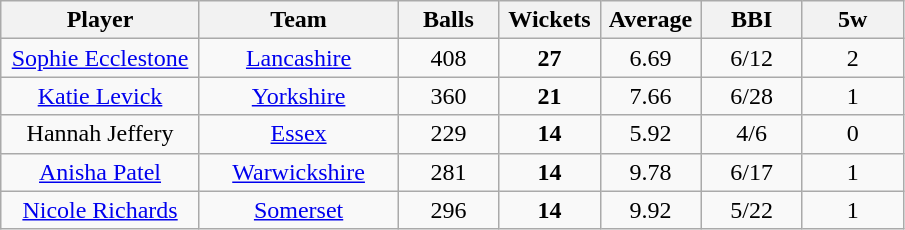<table class="wikitable" style="text-align:center">
<tr>
<th width=125>Player</th>
<th width=125>Team</th>
<th width=60>Balls</th>
<th width=60>Wickets</th>
<th width=60>Average</th>
<th width=60>BBI</th>
<th width=60>5w</th>
</tr>
<tr>
<td><a href='#'>Sophie Ecclestone</a></td>
<td><a href='#'>Lancashire</a></td>
<td>408</td>
<td><strong>27</strong></td>
<td>6.69</td>
<td>6/12</td>
<td>2</td>
</tr>
<tr>
<td><a href='#'>Katie Levick</a></td>
<td><a href='#'>Yorkshire</a></td>
<td>360</td>
<td><strong>21</strong></td>
<td>7.66</td>
<td>6/28</td>
<td>1</td>
</tr>
<tr>
<td>Hannah Jeffery</td>
<td><a href='#'>Essex</a></td>
<td>229</td>
<td><strong>14</strong></td>
<td>5.92</td>
<td>4/6</td>
<td>0</td>
</tr>
<tr>
<td><a href='#'>Anisha Patel</a></td>
<td><a href='#'>Warwickshire</a></td>
<td>281</td>
<td><strong>14</strong></td>
<td>9.78</td>
<td>6/17</td>
<td>1</td>
</tr>
<tr>
<td><a href='#'>Nicole Richards</a></td>
<td><a href='#'>Somerset</a></td>
<td>296</td>
<td><strong>14</strong></td>
<td>9.92</td>
<td>5/22</td>
<td>1</td>
</tr>
</table>
